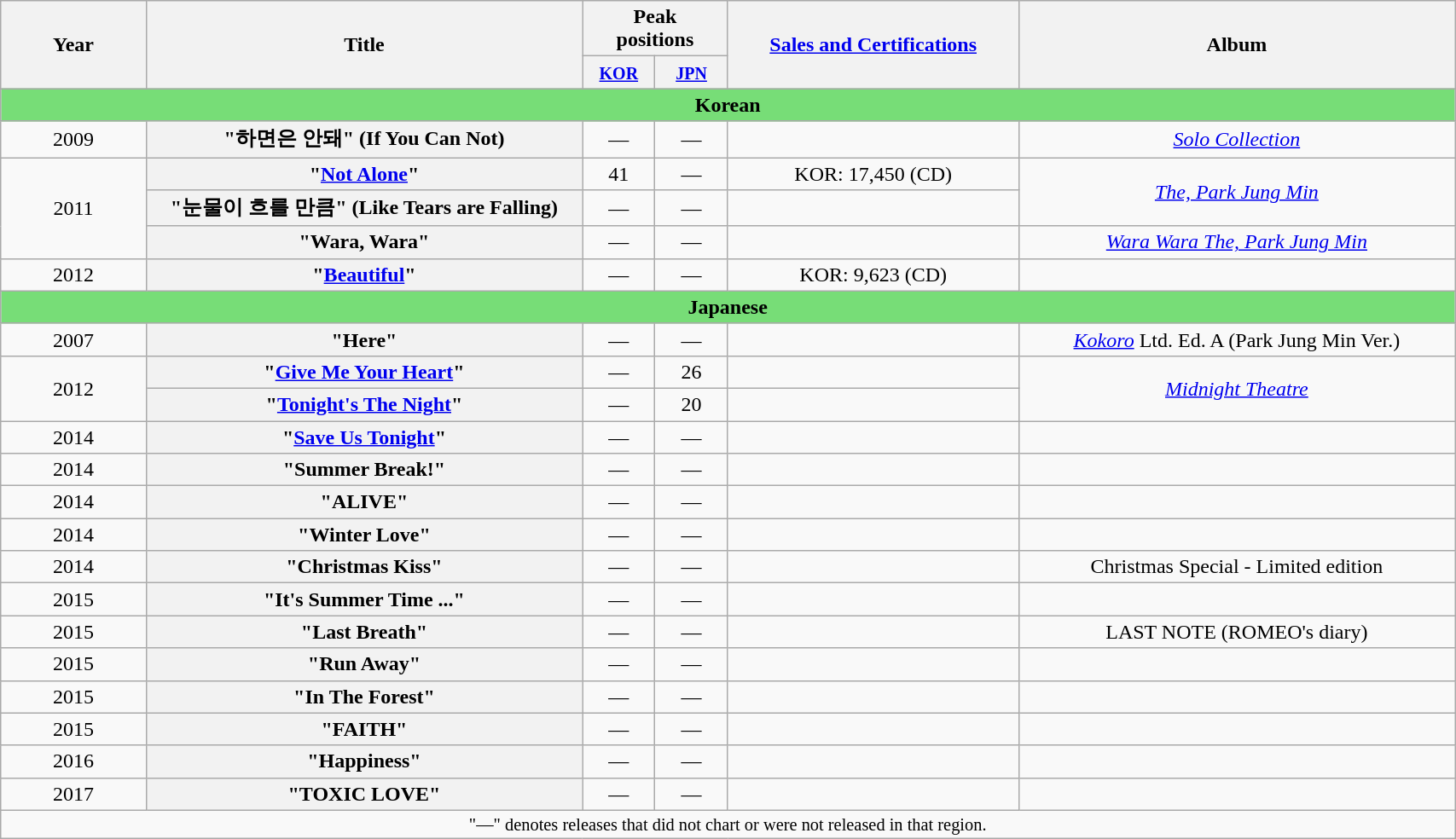<table class="wikitable plainrowheaders" style="width:90%; text-align:center;">
<tr>
<th rowspan=2 width=10%>Year</th>
<th rowspan="2" width=30%>Title</th>
<th colspan="2" width=10%>Peak<br>positions</th>
<th rowspan="2" width=20%><a href='#'>Sales and Certifications</a></th>
<th rowspan=2 width=30%>Album</th>
</tr>
<tr>
<th style="width:2.5em;"><small><strong><a href='#'>KOR</a></strong></small><br></th>
<th style="width:2.5em;"><small><strong><a href='#'>JPN</a></strong></small><br></th>
</tr>
<tr>
<th colspan=6 style="background:#77DD77;">Korean</th>
</tr>
<tr>
<td>2009</td>
<th scope=row>"하면은 안돼" (If You Can Not)</th>
<td>—</td>
<td>—</td>
<td></td>
<td><em><a href='#'>Solo Collection</a></em></td>
</tr>
<tr>
<td rowspan=3>2011</td>
<th scope=row>"<a href='#'>Not Alone</a>"</th>
<td>41</td>
<td>—</td>
<td>KOR: 17,450 (CD)</td>
<td rowspan=2><em><a href='#'>The, Park Jung Min</a></em></td>
</tr>
<tr>
<th scope=row>"눈물이 흐를 만큼" (Like Tears are Falling)</th>
<td>—</td>
<td>—</td>
<td></td>
</tr>
<tr>
<th scope=row>"Wara, Wara"</th>
<td>—</td>
<td>—</td>
<td></td>
<td><em><a href='#'>Wara Wara The, Park Jung Min</a></em></td>
</tr>
<tr>
<td>2012</td>
<th scope=row>"<a href='#'>Beautiful</a>"</th>
<td>—</td>
<td>—</td>
<td>KOR: 9,623 (CD)</td>
<td></td>
</tr>
<tr>
<th colspan=6 style="background:#77DD77;">Japanese</th>
</tr>
<tr>
<td>2007</td>
<th scope=row>"Here"</th>
<td>—</td>
<td>—</td>
<td></td>
<td><em><a href='#'>Kokoro</a></em> Ltd. Ed. A (Park Jung Min Ver.)</td>
</tr>
<tr>
<td rowspan="2">2012</td>
<th scope=row>"<a href='#'>Give Me Your Heart</a>"</th>
<td>—</td>
<td>26</td>
<td></td>
<td rowspan=2><em><a href='#'>Midnight Theatre</a></em></td>
</tr>
<tr>
<th scope=row>"<a href='#'>Tonight's The Night</a>"</th>
<td>—</td>
<td>20</td>
<td></td>
</tr>
<tr>
<td>2014</td>
<th scope=row>"<a href='#'>Save Us Tonight</a>"</th>
<td>—</td>
<td>—</td>
<td></td>
<td></td>
</tr>
<tr>
<td>2014</td>
<th scope=row>"Summer Break!"</th>
<td>—</td>
<td>—</td>
<td></td>
<td></td>
</tr>
<tr>
<td>2014</td>
<th scope=row>"ALIVE"</th>
<td>—</td>
<td>—</td>
<td></td>
<td></td>
</tr>
<tr>
<td>2014</td>
<th scope=row>"Winter Love"</th>
<td>—</td>
<td>—</td>
<td></td>
<td></td>
</tr>
<tr>
<td>2014</td>
<th scope=row>"Christmas Kiss"</th>
<td>—</td>
<td>—</td>
<td></td>
<td>Christmas Special - Limited edition</td>
</tr>
<tr>
<td>2015</td>
<th scope=row>"It's Summer Time ..."</th>
<td>—</td>
<td>—</td>
<td></td>
<td></td>
</tr>
<tr>
<td>2015</td>
<th scope=row>"Last Breath"</th>
<td>—</td>
<td>—</td>
<td></td>
<td>LAST NOTE (ROMEO's diary)</td>
</tr>
<tr>
<td>2015</td>
<th scope=row>"Run Away"</th>
<td>—</td>
<td>—</td>
<td></td>
<td></td>
</tr>
<tr>
<td>2015</td>
<th scope=row>"In The Forest"</th>
<td>—</td>
<td>—</td>
<td></td>
<td></td>
</tr>
<tr>
<td>2015</td>
<th scope=row>"FAITH"</th>
<td>—</td>
<td>—</td>
<td></td>
<td></td>
</tr>
<tr>
<td>2016</td>
<th scope=row>"Happiness"</th>
<td>—</td>
<td>—</td>
<td></td>
<td></td>
</tr>
<tr>
<td>2017</td>
<th scope=row>"TOXIC LOVE"</th>
<td>—</td>
<td>—</td>
<td></td>
<td></td>
</tr>
<tr>
<td colspan="6" style="font-size: 85%;">"—" denotes releases that did not chart or were not released in that region.</td>
</tr>
</table>
